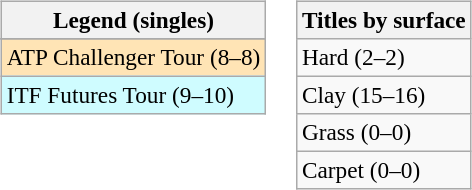<table>
<tr valign=top>
<td><br><table class=wikitable style=font-size:97%>
<tr>
<th>Legend (singles)</th>
</tr>
<tr bgcolor=e5d1cb>
</tr>
<tr bgcolor=moccasin>
<td>ATP Challenger Tour (8–8)</td>
</tr>
<tr bgcolor=cffcff>
<td>ITF Futures Tour (9–10)</td>
</tr>
</table>
</td>
<td><br><table class=wikitable style=font-size:97%>
<tr>
<th>Titles by surface</th>
</tr>
<tr>
<td>Hard (2–2)</td>
</tr>
<tr>
<td>Clay (15–16)</td>
</tr>
<tr>
<td>Grass (0–0)</td>
</tr>
<tr>
<td>Carpet (0–0)</td>
</tr>
</table>
</td>
</tr>
</table>
